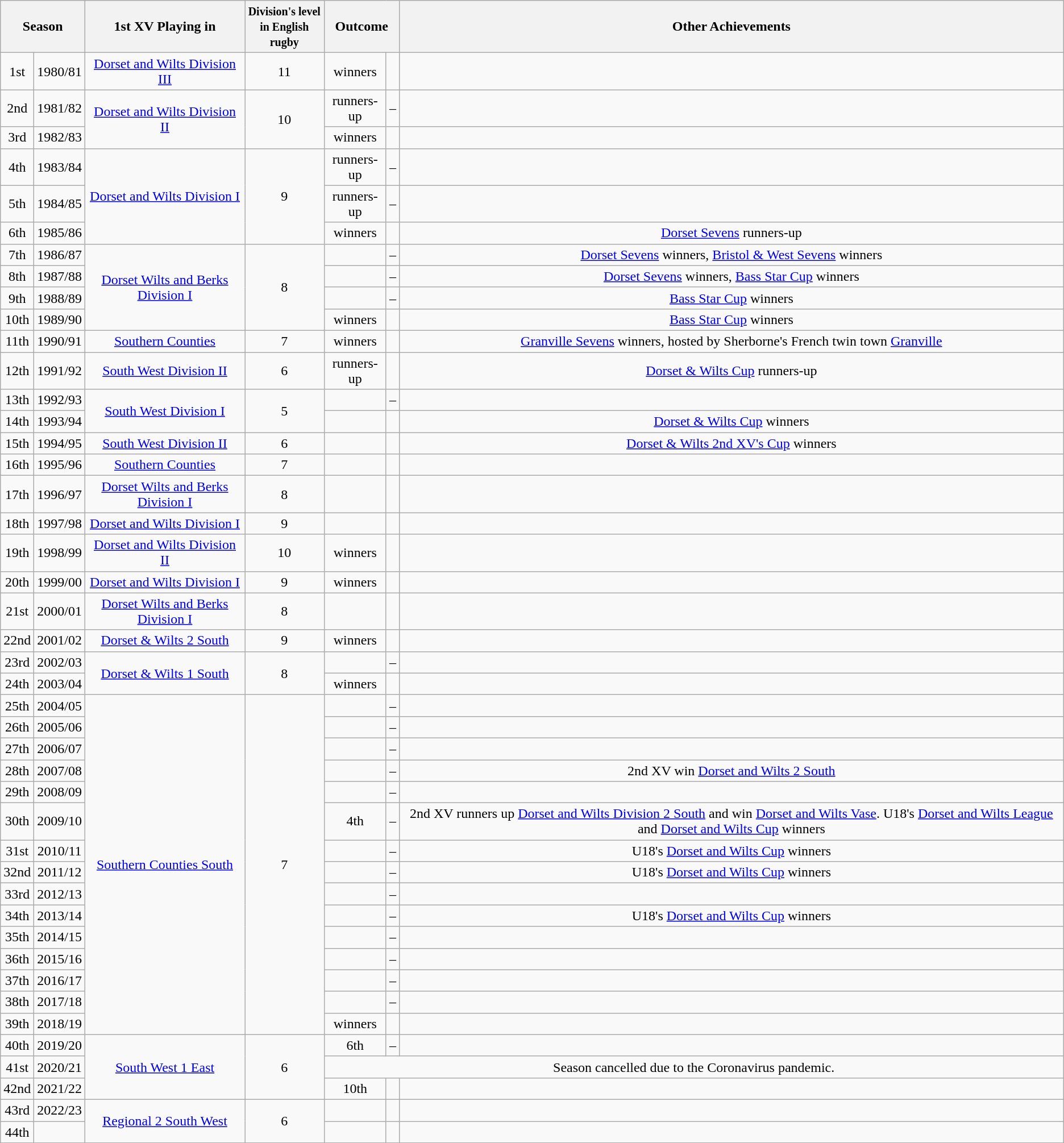<table class="wikitable" style="text-align: center;">
<tr>
<th colspan=2>Season</th>
<th>1st XV Playing in</th>
<th><small>Division's level<br>in English rugby</small></th>
<th colspan=2>Outcome</th>
<th>Other Achievements</th>
</tr>
<tr>
<td>1st</td>
<td>1980/81</td>
<td><a href='#'>Dorset and Wilts Division III</a></td>
<td>11</td>
<td>winners</td>
<td></td>
<td></td>
</tr>
<tr>
<td>2nd</td>
<td>1981/82</td>
<td rowspan=2><a href='#'>Dorset and Wilts Division II</a></td>
<td rowspan=2>10</td>
<td>runners-up</td>
<td>–</td>
<td></td>
</tr>
<tr>
<td>3rd</td>
<td>1982/83</td>
<td>winners</td>
<td></td>
<td></td>
</tr>
<tr>
<td>4th</td>
<td>1983/84</td>
<td rowspan=3><a href='#'>Dorset and Wilts Division I</a></td>
<td rowspan=3>9</td>
<td>runners-up</td>
<td>–</td>
<td></td>
</tr>
<tr>
<td>5th</td>
<td>1984/85</td>
<td>runners-up</td>
<td>–</td>
<td></td>
</tr>
<tr>
<td>6th</td>
<td>1985/86</td>
<td>winners</td>
<td></td>
<td><a href='#'>Dorset Sevens</a> runners-up</td>
</tr>
<tr>
<td>7th</td>
<td>1986/87</td>
<td rowspan=4><a href='#'>Dorset Wilts and Berks Division I</a></td>
<td rowspan=4>8</td>
<td></td>
<td>–</td>
<td><a href='#'>Dorset Sevens</a> winners, <a href='#'>Bristol & West Sevens</a> winners</td>
</tr>
<tr>
<td>8th</td>
<td>1987/88</td>
<td></td>
<td>–</td>
<td><a href='#'>Dorset Sevens</a> winners, <a href='#'>Bass Star Cup</a> winners</td>
</tr>
<tr>
<td>9th</td>
<td>1988/89</td>
<td></td>
<td>–</td>
<td><a href='#'>Bass Star Cup</a> winners</td>
</tr>
<tr>
<td>10th</td>
<td>1989/90</td>
<td>winners</td>
<td></td>
<td><a href='#'>Bass Star Cup</a> winners</td>
</tr>
<tr>
<td>11th</td>
<td>1990/91</td>
<td><a href='#'>Southern Counties</a></td>
<td>7</td>
<td>winners</td>
<td></td>
<td><a href='#'>Granville Sevens</a> winners, hosted by Sherborne's French twin town <a href='#'>Granville</a></td>
</tr>
<tr>
<td>12th</td>
<td>1991/92</td>
<td><a href='#'>South West Division II</a></td>
<td>6</td>
<td>runners-up</td>
<td></td>
<td><a href='#'>Dorset & Wilts Cup</a> runners-up</td>
</tr>
<tr>
<td>13th</td>
<td>1992/93</td>
<td rowspan=2><a href='#'>South West Division I</a></td>
<td rowspan=2>5</td>
<td></td>
<td>–</td>
<td></td>
</tr>
<tr>
<td>14th</td>
<td>1993/94</td>
<td></td>
<td></td>
<td><a href='#'>Dorset & Wilts Cup</a> winners</td>
</tr>
<tr>
<td>15th</td>
<td>1994/95</td>
<td><a href='#'>South West Division II</a></td>
<td>6</td>
<td></td>
<td></td>
<td><a href='#'>Dorset & Wilts 2nd XV's Cup</a> winners</td>
</tr>
<tr>
<td>16th</td>
<td>1995/96</td>
<td><a href='#'>Southern Counties</a></td>
<td>7</td>
<td></td>
<td></td>
<td></td>
</tr>
<tr>
<td>17th</td>
<td>1996/97</td>
<td><a href='#'>Dorset Wilts and Berks Division I</a></td>
<td>8</td>
<td></td>
<td></td>
<td></td>
</tr>
<tr>
<td>18th</td>
<td>1997/98</td>
<td><a href='#'>Dorset and Wilts Division I</a></td>
<td>9</td>
<td></td>
<td></td>
<td></td>
</tr>
<tr>
<td>19th</td>
<td>1998/99</td>
<td><a href='#'>Dorset and Wilts Division II</a></td>
<td>10</td>
<td>winners</td>
<td></td>
<td></td>
</tr>
<tr>
<td>20th</td>
<td>1999/00</td>
<td><a href='#'>Dorset and Wilts Division I</a></td>
<td>9</td>
<td>winners</td>
<td></td>
<td></td>
</tr>
<tr>
<td>21st</td>
<td>2000/01</td>
<td><a href='#'>Dorset Wilts and Berks Division I</a></td>
<td>8</td>
<td></td>
<td></td>
<td></td>
</tr>
<tr>
<td>22nd</td>
<td>2001/02</td>
<td><a href='#'>Dorset & Wilts 2 South</a></td>
<td>9</td>
<td>winners</td>
<td></td>
<td></td>
</tr>
<tr>
<td>23rd</td>
<td>2002/03</td>
<td rowspan=2><a href='#'>Dorset & Wilts 1 South</a></td>
<td rowspan=2>8</td>
<td></td>
<td>–</td>
<td></td>
</tr>
<tr>
<td>24th</td>
<td>2003/04</td>
<td>winners</td>
<td></td>
<td></td>
</tr>
<tr>
<td>25th</td>
<td>2004/05</td>
<td rowspan=15><a href='#'>Southern Counties South</a></td>
<td rowspan=15>7</td>
<td></td>
<td>–</td>
<td></td>
</tr>
<tr>
<td>26th</td>
<td>2005/06</td>
<td></td>
<td>–</td>
<td></td>
</tr>
<tr>
<td>27th</td>
<td>2006/07</td>
<td></td>
<td>–</td>
<td></td>
</tr>
<tr>
<td>28th</td>
<td>2007/08</td>
<td></td>
<td>–</td>
<td>2nd XV win <a href='#'>Dorset and Wilts 2 South</a></td>
</tr>
<tr>
<td>29th</td>
<td>2008/09</td>
<td></td>
<td>–</td>
<td></td>
</tr>
<tr>
<td>30th</td>
<td>2009/10</td>
<td>4th</td>
<td>–</td>
<td>2nd XV runners up <a href='#'>Dorset and Wilts Division 2 South</a> and win <a href='#'>Dorset and Wilts Vase</a>.  U18's <a href='#'>Dorset and Wilts League</a> and <a href='#'>Dorset and Wilts Cup</a> winners</td>
</tr>
<tr>
<td>31st</td>
<td>2010/11</td>
<td></td>
<td>–</td>
<td>U18's <a href='#'>Dorset and Wilts Cup</a> winners</td>
</tr>
<tr>
<td>32nd</td>
<td>2011/12</td>
<td></td>
<td>–</td>
<td>U18's <a href='#'>Dorset and Wilts Cup</a> winners</td>
</tr>
<tr>
<td>33rd</td>
<td>2012/13</td>
<td></td>
<td>–</td>
<td></td>
</tr>
<tr>
<td>34th</td>
<td>2013/14</td>
<td></td>
<td>–</td>
<td>U18's <a href='#'>Dorset and Wilts Cup</a> winners</td>
</tr>
<tr>
<td>35th</td>
<td>2014/15</td>
<td></td>
<td>–</td>
<td></td>
</tr>
<tr>
<td>36th</td>
<td>2015/16</td>
<td></td>
<td>–</td>
<td></td>
</tr>
<tr>
<td>37th</td>
<td>2016/17</td>
<td></td>
<td>–</td>
<td></td>
</tr>
<tr>
<td>38th</td>
<td>2017/18</td>
<td></td>
<td>–</td>
<td></td>
</tr>
<tr>
<td>39th</td>
<td>2018/19</td>
<td>winners</td>
<td></td>
<td></td>
</tr>
<tr>
<td>40th</td>
<td>2019/20</td>
<td rowspan="3"><a href='#'>South West 1 East</a></td>
<td rowspan="3">6</td>
<td>6th</td>
<td>–</td>
<td></td>
</tr>
<tr>
<td>41st</td>
<td>2020/21</td>
<td colspan="3">Season cancelled due to the Coronavirus pandemic.</td>
</tr>
<tr>
<td>42nd</td>
<td>2021/22</td>
<td>10th </td>
<td></td>
<td></td>
</tr>
<tr>
<td>43rd</td>
<td>2022/23</td>
<td rowspan="2"><a href='#'>Regional 2 South West</a></td>
<td rowspan="2">6</td>
<td></td>
<td></td>
<td></td>
</tr>
<tr>
<td>44th</td>
<td></td>
<td></td>
<td></td>
<td></td>
</tr>
</table>
